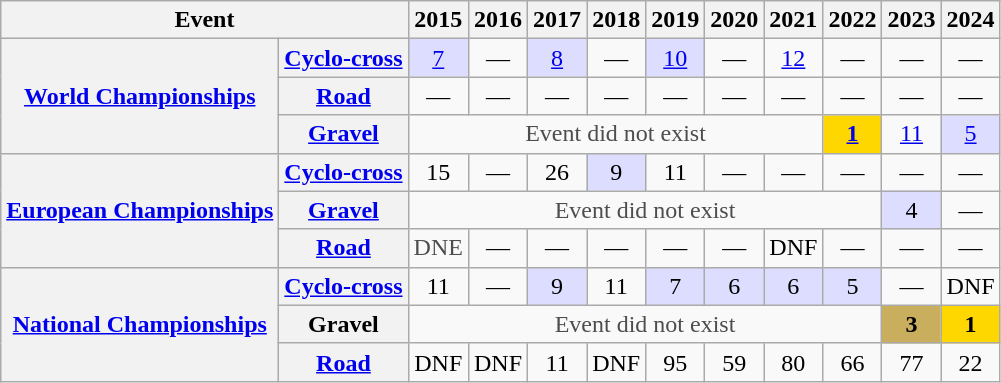<table class="wikitable plainrowheaders">
<tr>
<th colspan="2" scope="col">Event</th>
<th scope="col">2015</th>
<th scope="col">2016</th>
<th scope="col">2017</th>
<th scope="col">2018</th>
<th scope="col">2019</th>
<th scope="col">2020</th>
<th scope="col">2021</th>
<th scope="col">2022</th>
<th scope="col">2023</th>
<th scope="col">2024</th>
</tr>
<tr style="text-align:center;">
<th rowspan="3" scope="row"> <a href='#'>World Championships</a></th>
<th scope="row"><a href='#'>Cyclo-cross</a></th>
<td style="background:#ddf;"><a href='#'>7</a></td>
<td>—</td>
<td style="background:#ddf;"><a href='#'>8</a></td>
<td>—</td>
<td style="background:#ddf;"><a href='#'>10</a></td>
<td>—</td>
<td><a href='#'>12</a></td>
<td>—</td>
<td>—</td>
<td>—</td>
</tr>
<tr style="text-align:center;">
<th scope="row"><a href='#'>Road</a></th>
<td>—</td>
<td>—</td>
<td>—</td>
<td>—</td>
<td>—</td>
<td>—</td>
<td>—</td>
<td>—</td>
<td>—</td>
<td>—</td>
</tr>
<tr style="text-align:center;">
<th scope="row"><a href='#'>Gravel</a></th>
<td style="color:#4d4d4d;" colspan=7>Event did not exist</td>
<td style="background:gold;"><a href='#'><strong>1</strong></a></td>
<td><a href='#'>11</a></td>
<td style="background:#ddf;"><a href='#'>5</a></td>
</tr>
<tr style="text-align:center;">
<th rowspan="3" scope="row"> <a href='#'>European Championships</a></th>
<th scope="row"><a href='#'>Cyclo-cross</a></th>
<td>15</td>
<td>—</td>
<td>26</td>
<td style="background:#ddf;">9</td>
<td>11</td>
<td>—</td>
<td>—</td>
<td>—</td>
<td>—</td>
<td>—</td>
</tr>
<tr style="text-align:center;">
<th scope="row"><a href='#'>Gravel</a></th>
<td style="color:#4d4d4d;" colspan=8>Event did not exist</td>
<td style="background:#ddf;">4</td>
<td>—</td>
</tr>
<tr style="text-align:center;">
<th scope="row"><a href='#'>Road</a></th>
<td style="color:#4d4d4d;">DNE</td>
<td>—</td>
<td>—</td>
<td>—</td>
<td>—</td>
<td>—</td>
<td>DNF</td>
<td>—</td>
<td>—</td>
<td>—</td>
</tr>
<tr style="text-align:center;">
<th rowspan="3" scope="row"> <a href='#'>National Championships</a></th>
<th scope="row"><a href='#'>Cyclo-cross</a></th>
<td>11</td>
<td>—</td>
<td style="background:#ddf;">9</td>
<td>11</td>
<td style="background:#ddf;">7</td>
<td style="background:#ddf;">6</td>
<td style="background:#ddf;">6</td>
<td style="background:#ddf;">5</td>
<td>—</td>
<td>DNF</td>
</tr>
<tr style="text-align:center;">
<th scope="row">Gravel</th>
<td style="color:#4d4d4d;" colspan=8>Event did not exist</td>
<td style="background:#C9AE5D;"><strong>3</strong></td>
<td style="background:gold;"><strong>1</strong></td>
</tr>
<tr style="text-align:center;">
<th scope="row"><a href='#'>Road</a></th>
<td>DNF</td>
<td>DNF</td>
<td>11</td>
<td>DNF</td>
<td>95</td>
<td>59</td>
<td>80</td>
<td>66</td>
<td>77</td>
<td>22</td>
</tr>
</table>
